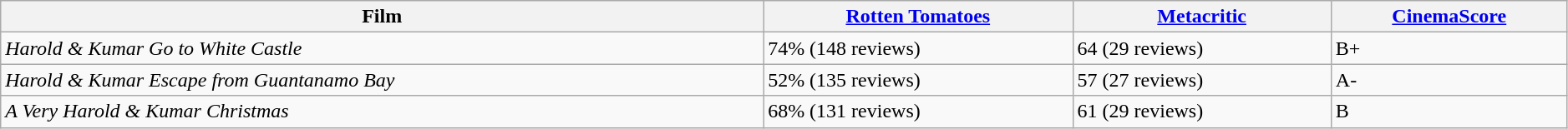<table class="wikitable" width=99% border="1">
<tr>
<th>Film</th>
<th><a href='#'>Rotten Tomatoes</a></th>
<th><a href='#'>Metacritic</a></th>
<th><a href='#'>CinemaScore</a></th>
</tr>
<tr>
<td><em>Harold & Kumar Go to White Castle</em></td>
<td>74% (148 reviews)</td>
<td>64 (29 reviews)</td>
<td>B+</td>
</tr>
<tr>
<td><em>Harold & Kumar Escape from Guantanamo Bay</em></td>
<td>52% (135 reviews)</td>
<td>57 (27 reviews)</td>
<td>A-</td>
</tr>
<tr>
<td><em>A Very Harold & Kumar Christmas</em></td>
<td>68% (131 reviews)</td>
<td>61 (29 reviews)</td>
<td>B</td>
</tr>
</table>
